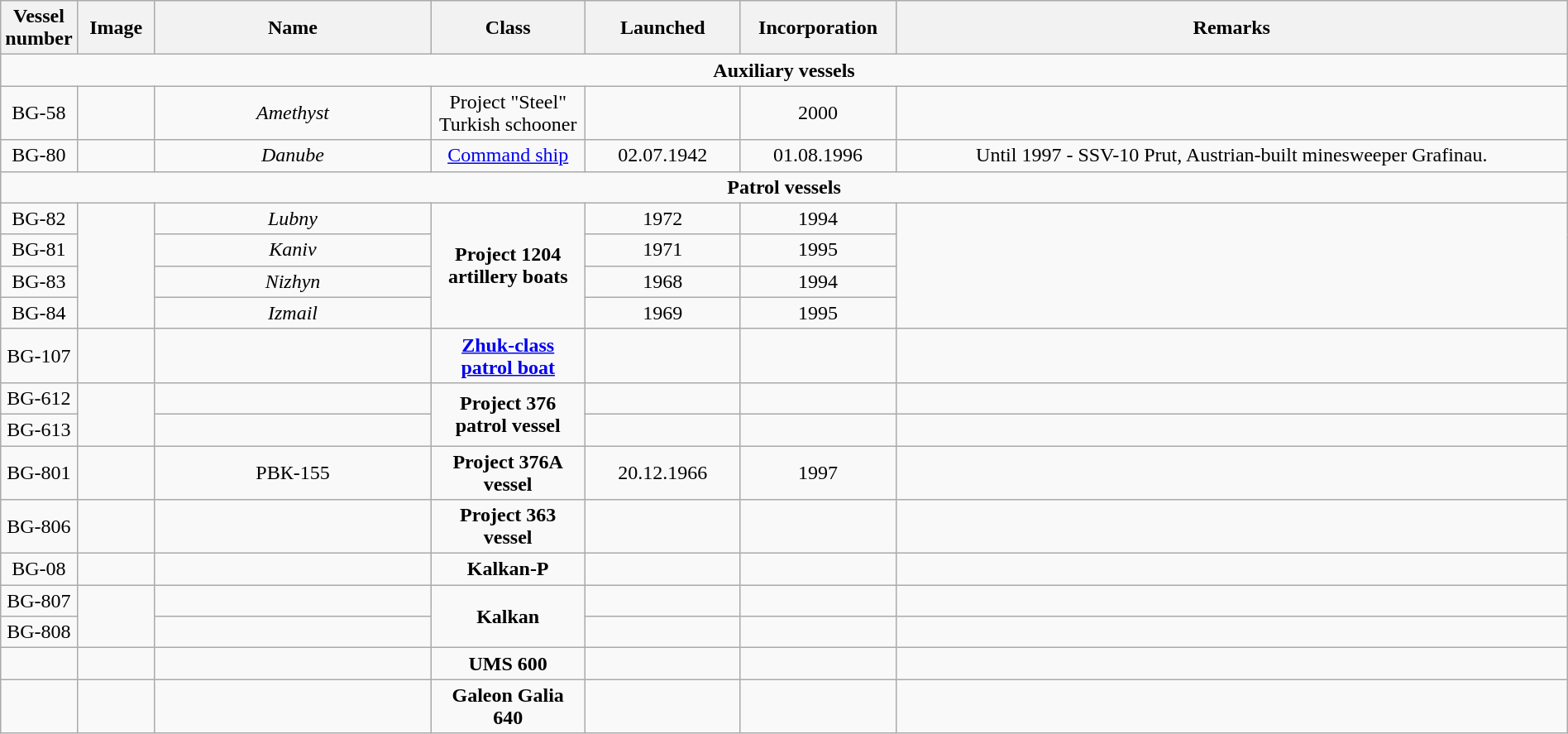<table class="wikitable" style="text-align:center;" width="100%">
<tr>
<th width="3%">Vessel number</th>
<th width="5%">Image</th>
<th width="18%">Name</th>
<th width="10%">Class</th>
<th width="10%">Launched</th>
<th width="10%">Incorporation</th>
<th width="45%">Remarks</th>
</tr>
<tr>
<td colspan="7" class="dark"><strong>Auxiliary vessels</strong></td>
</tr>
<tr>
<td>BG-58</td>
<td></td>
<td><em>Amethyst</em></td>
<td>Project "Steel" Turkish schooner</td>
<td></td>
<td>2000</td>
<td></td>
</tr>
<tr>
<td>BG-80</td>
<td></td>
<td><em>Danube</em></td>
<td><a href='#'>Command ship</a></td>
<td>02.07.1942</td>
<td>01.08.1996</td>
<td>Until 1997 - SSV-10 Prut, Austrian-built minesweeper Grafinau.</td>
</tr>
<tr>
<td colspan="7" class="dark"><strong>Patrol vessels</strong></td>
</tr>
<tr>
<td>BG-82</td>
<td rowspan="4"></td>
<td><em>Lubny</em></td>
<td rowspan="4"><strong>Project 1204 artillery boats</strong></td>
<td>1972</td>
<td>1994</td>
<td rowspan="4"></td>
</tr>
<tr>
<td>BG-81</td>
<td><em>Kaniv</em></td>
<td>1971</td>
<td>1995</td>
</tr>
<tr>
<td>BG-83</td>
<td><em>Nizhyn</em></td>
<td>1968</td>
<td>1994</td>
</tr>
<tr>
<td>BG-84</td>
<td><em>Izmail</em></td>
<td>1969</td>
<td>1995</td>
</tr>
<tr>
<td>BG-107</td>
<td></td>
<td></td>
<td><strong><a href='#'>Zhuk-class patrol boat</a></strong></td>
<td></td>
<td></td>
<td></td>
</tr>
<tr>
<td>BG-612</td>
<td rowspan="2"></td>
<td></td>
<td rowspan="2"><strong>Project 376 patrol vessel</strong></td>
<td></td>
<td></td>
<td></td>
</tr>
<tr>
<td>BG-613</td>
<td></td>
<td></td>
<td></td>
<td></td>
</tr>
<tr>
<td>BG-801</td>
<td></td>
<td>РВК-155</td>
<td><strong>Project 376A vessel</strong></td>
<td>20.12.1966</td>
<td>1997</td>
<td></td>
</tr>
<tr>
<td>BG-806</td>
<td></td>
<td></td>
<td><strong>Project 363 vessel</strong></td>
<td></td>
<td></td>
<td></td>
</tr>
<tr>
<td>BG-08</td>
<td></td>
<td></td>
<td><strong>Kalkan-P</strong></td>
<td></td>
<td></td>
<td></td>
</tr>
<tr>
<td>BG-807</td>
<td rowspan="2"></td>
<td></td>
<td rowspan="2"><strong>Kalkan</strong></td>
<td></td>
<td></td>
<td></td>
</tr>
<tr>
<td>BG-808</td>
<td></td>
<td></td>
<td></td>
<td></td>
</tr>
<tr>
<td></td>
<td></td>
<td></td>
<td><strong>UMS 600</strong></td>
<td></td>
<td></td>
<td></td>
</tr>
<tr>
<td></td>
<td></td>
<td></td>
<td><strong>Galeon Galia 640</strong></td>
<td></td>
<td></td>
<td></td>
</tr>
</table>
